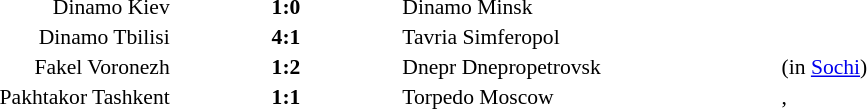<table style="width:100%;" cellspacing="1">
<tr>
<th width=20%></th>
<th width=12%></th>
<th width=20%></th>
<th></th>
</tr>
<tr style=font-size:90%>
<td align=right>Dinamo Kiev</td>
<td align=center><strong>1:0</strong></td>
<td>Dinamo Minsk</td>
<td></td>
</tr>
<tr style=font-size:90%>
<td align=right>Dinamo Tbilisi</td>
<td align=center><strong>4:1</strong></td>
<td>Tavria Simferopol</td>
<td></td>
</tr>
<tr style=font-size:90%>
<td align=right>Fakel Voronezh</td>
<td align=center><strong>1:2</strong></td>
<td>Dnepr Dnepropetrovsk</td>
<td>(in <a href='#'>Sochi</a>)</td>
</tr>
<tr style=font-size:90%>
<td align=right>Pakhtakor Tashkent</td>
<td align=center><strong>1:1</strong></td>
<td>Torpedo Moscow</td>
<td>, </td>
</tr>
</table>
